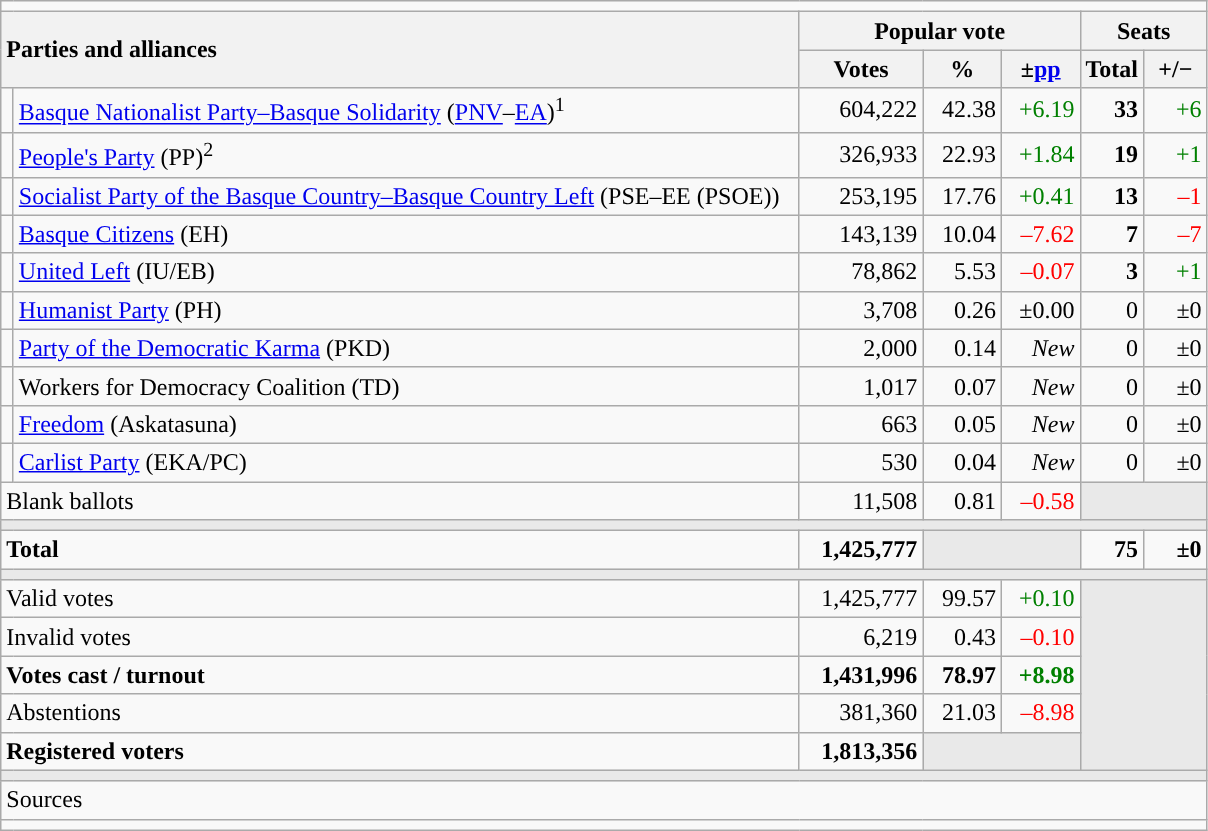<table class="wikitable" style="text-align:right;">
<tr>
<td colspan="7"></td>
</tr>
<tr>
<th style="text-align:left;" rowspan="2" colspan="2" width="525">Parties and alliances</th>
<th colspan="3">Popular vote</th>
<th colspan="2">Seats</th>
</tr>
<tr>
<th width="75">Votes</th>
<th width="45">%</th>
<th width="45">±<a href='#'>pp</a></th>
<th width="35">Total</th>
<th width="35">+/−</th>
</tr>
<tr>
<td width="1" style="color:inherit;background:"></td>
<td align="left"><a href='#'>Basque Nationalist Party–Basque Solidarity</a> (<a href='#'>PNV</a>–<a href='#'>EA</a>)<sup>1</sup></td>
<td>604,222</td>
<td>42.38</td>
<td style="color:green;">+6.19</td>
<td><strong>33</strong></td>
<td style="color:green;">+6</td>
</tr>
<tr>
<td style="color:inherit;background:"></td>
<td align="left"><a href='#'>People's Party</a> (PP)<sup>2</sup></td>
<td>326,933</td>
<td>22.93</td>
<td style="color:green;">+1.84</td>
<td><strong>19</strong></td>
<td style="color:green;">+1</td>
</tr>
<tr>
<td style="color:inherit;background:"></td>
<td align="left"><a href='#'>Socialist Party of the Basque Country–Basque Country Left</a> (PSE–EE (PSOE))</td>
<td>253,195</td>
<td>17.76</td>
<td style="color:green;">+0.41</td>
<td><strong>13</strong></td>
<td style="color:red;">–1</td>
</tr>
<tr>
<td style="color:inherit;background:"></td>
<td align="left"><a href='#'>Basque Citizens</a> (EH)</td>
<td>143,139</td>
<td>10.04</td>
<td style="color:red;">–7.62</td>
<td><strong>7</strong></td>
<td style="color:red;">–7</td>
</tr>
<tr>
<td style="color:inherit;background:"></td>
<td align="left"><a href='#'>United Left</a> (IU/EB)</td>
<td>78,862</td>
<td>5.53</td>
<td style="color:red;">–0.07</td>
<td><strong>3</strong></td>
<td style="color:green;">+1</td>
</tr>
<tr>
<td style="color:inherit;background:"></td>
<td align="left"><a href='#'>Humanist Party</a> (PH)</td>
<td>3,708</td>
<td>0.26</td>
<td>±0.00</td>
<td>0</td>
<td>±0</td>
</tr>
<tr>
<td style="color:inherit;background:"></td>
<td align="left"><a href='#'>Party of the Democratic Karma</a> (PKD)</td>
<td>2,000</td>
<td>0.14</td>
<td><em>New</em></td>
<td>0</td>
<td>±0</td>
</tr>
<tr>
<td style="color:inherit;background:"></td>
<td align="left">Workers for Democracy Coalition (TD)</td>
<td>1,017</td>
<td>0.07</td>
<td><em>New</em></td>
<td>0</td>
<td>±0</td>
</tr>
<tr>
<td style="color:inherit;background:"></td>
<td align="left"><a href='#'>Freedom</a> (Askatasuna)</td>
<td>663</td>
<td>0.05</td>
<td><em>New</em></td>
<td>0</td>
<td>±0</td>
</tr>
<tr>
<td style="color:inherit;background:"></td>
<td align="left"><a href='#'>Carlist Party</a> (EKA/PC)</td>
<td>530</td>
<td>0.04</td>
<td><em>New</em></td>
<td>0</td>
<td>±0</td>
</tr>
<tr>
<td align="left" colspan="2">Blank ballots</td>
<td>11,508</td>
<td>0.81</td>
<td style="color:red;">–0.58</td>
<td bgcolor="#E9E9E9" colspan="2"></td>
</tr>
<tr>
<td colspan="7" bgcolor="#E9E9E9"></td>
</tr>
<tr style="font-weight:bold;">
<td align="left" colspan="2">Total</td>
<td>1,425,777</td>
<td bgcolor="#E9E9E9" colspan="2"></td>
<td>75</td>
<td>±0</td>
</tr>
<tr>
<td colspan="7" bgcolor="#E9E9E9"></td>
</tr>
<tr>
<td align="left" colspan="2">Valid votes</td>
<td>1,425,777</td>
<td>99.57</td>
<td style="color:green;">+0.10</td>
<td bgcolor="#E9E9E9" colspan="2" rowspan="5"></td>
</tr>
<tr>
<td align="left" colspan="2">Invalid votes</td>
<td>6,219</td>
<td>0.43</td>
<td style="color:red;">–0.10</td>
</tr>
<tr style="font-weight:bold;">
<td align="left" colspan="2">Votes cast / turnout</td>
<td>1,431,996</td>
<td>78.97</td>
<td style="color:green;">+8.98</td>
</tr>
<tr>
<td align="left" colspan="2">Abstentions</td>
<td>381,360</td>
<td>21.03</td>
<td style="color:red;">–8.98</td>
</tr>
<tr style="font-weight:bold;">
<td align="left" colspan="2">Registered voters</td>
<td>1,813,356</td>
<td bgcolor="#E9E9E9" colspan="2"></td>
</tr>
<tr>
<td colspan="7" bgcolor="#E9E9E9"></td>
</tr>
<tr>
<td align="left" colspan="7">Sources</td>
</tr>
<tr>
<td colspan="7" style="text-align:left; max-width:790px;"></td>
</tr>
</table>
